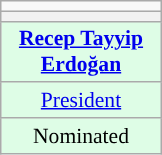<table class="wikitable" style="margin:1em auto; font-size:90%; text-align:center;">
<tr>
<td></td>
</tr>
<tr>
<th style="width:100px; font-size:100%; background:"></th>
</tr>
<tr>
<td style="width:100px; font-size:100%; background:#DEFDE6;"><strong><a href='#'>Recep Tayyip Erdoğan</a></strong></td>
</tr>
<tr>
<td style="width:100px; font-size:100%; background:#DEFDE6;"><a href='#'>President</a></td>
</tr>
<tr>
<td style="width:100px; font-size:100%; background:#DEFDE6;">Nominated </td>
</tr>
</table>
